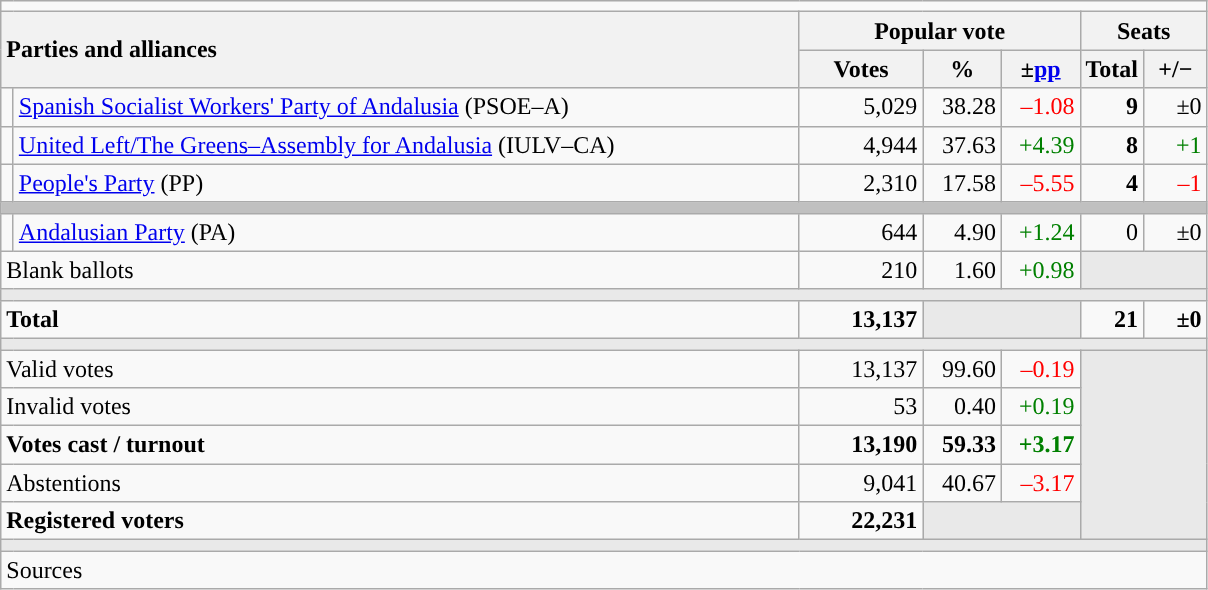<table class="wikitable" style="text-align:right;">
<tr>
<td colspan="7"></td>
</tr>
<tr>
<th style="text-align:left;" rowspan="2" colspan="2" width="525">Parties and alliances</th>
<th colspan="3">Popular vote</th>
<th colspan="2">Seats</th>
</tr>
<tr>
<th width="75">Votes</th>
<th width="45">%</th>
<th width="45">±<a href='#'>pp</a></th>
<th width="35">Total</th>
<th width="35">+/−</th>
</tr>
<tr>
<td width="1" style="color:inherit;background:"></td>
<td align="left"><a href='#'>Spanish Socialist Workers' Party of Andalusia</a> (PSOE–A)</td>
<td>5,029</td>
<td>38.28</td>
<td style="color:red;">–1.08</td>
<td><strong>9</strong></td>
<td>±0</td>
</tr>
<tr>
<td style="color:inherit;background:"></td>
<td align="left"><a href='#'>United Left/The Greens–Assembly for Andalusia</a> (IULV–CA)</td>
<td>4,944</td>
<td>37.63</td>
<td style="color:green;">+4.39</td>
<td><strong>8</strong></td>
<td style="color:green;">+1</td>
</tr>
<tr>
<td style="color:inherit;background:"></td>
<td align="left"><a href='#'>People's Party</a> (PP)</td>
<td>2,310</td>
<td>17.58</td>
<td style="color:red;">–5.55</td>
<td><strong>4</strong></td>
<td style="color:red;">–1</td>
</tr>
<tr>
<td colspan="7" bgcolor="#C0C0C0"></td>
</tr>
<tr>
<td style="color:inherit;background:"></td>
<td align="left"><a href='#'>Andalusian Party</a> (PA)</td>
<td>644</td>
<td>4.90</td>
<td style="color:green;">+1.24</td>
<td>0</td>
<td>±0</td>
</tr>
<tr>
<td align="left" colspan="2">Blank ballots</td>
<td>210</td>
<td>1.60</td>
<td style="color:green;">+0.98</td>
<td bgcolor="#E9E9E9" colspan="2"></td>
</tr>
<tr>
<td colspan="7" bgcolor="#E9E9E9"></td>
</tr>
<tr style="font-weight:bold;">
<td align="left" colspan="2">Total</td>
<td>13,137</td>
<td bgcolor="#E9E9E9" colspan="2"></td>
<td>21</td>
<td>±0</td>
</tr>
<tr>
<td colspan="7" bgcolor="#E9E9E9"></td>
</tr>
<tr>
<td align="left" colspan="2">Valid votes</td>
<td>13,137</td>
<td>99.60</td>
<td style="color:red;">–0.19</td>
<td bgcolor="#E9E9E9" colspan="2" rowspan="5"></td>
</tr>
<tr>
<td align="left" colspan="2">Invalid votes</td>
<td>53</td>
<td>0.40</td>
<td style="color:green;">+0.19</td>
</tr>
<tr style="font-weight:bold;">
<td align="left" colspan="2">Votes cast / turnout</td>
<td>13,190</td>
<td>59.33</td>
<td style="color:green;">+3.17</td>
</tr>
<tr>
<td align="left" colspan="2">Abstentions</td>
<td>9,041</td>
<td>40.67</td>
<td style="color:red;">–3.17</td>
</tr>
<tr style="font-weight:bold;">
<td align="left" colspan="2">Registered voters</td>
<td>22,231</td>
<td bgcolor="#E9E9E9" colspan="2"></td>
</tr>
<tr>
<td colspan="7" bgcolor="#E9E9E9"></td>
</tr>
<tr>
<td align="left" colspan="7">Sources</td>
</tr>
</table>
